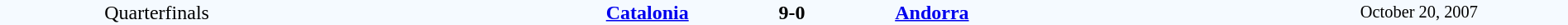<table style="width: 100%; background:#F5FAFF;" cellspacing="0">
<tr>
<td align=center rowspan=3 width=20%>Quarterfinals</td>
</tr>
<tr>
<td width=24% align=right><strong><a href='#'>Catalonia</a></strong></td>
<td align=center width=13%><strong>9-0</strong></td>
<td width=24%><strong><a href='#'>Andorra</a></strong></td>
<td style=font-size:85% rowspan=3 align=center>October 20, 2007</td>
</tr>
</table>
